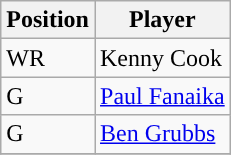<table class="wikitable sortable">
<tr>
<th>Position</th>
<th>Player</th>
</tr>
<tr>
<td>WR</td>
<td>Kenny Cook</td>
</tr>
<tr>
<td>G</td>
<td><a href='#'>Paul Fanaika</a></td>
</tr>
<tr>
<td>G</td>
<td><a href='#'>Ben Grubbs</a></td>
</tr>
<tr>
</tr>
</table>
